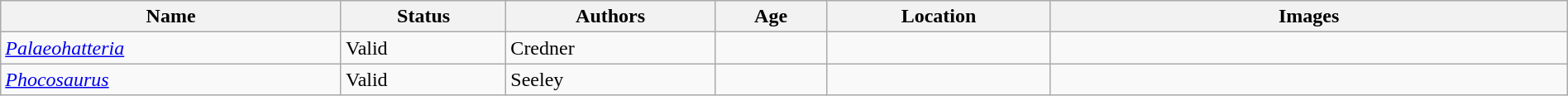<table class="wikitable sortable" align="center" width="100%">
<tr>
<th>Name</th>
<th>Status</th>
<th>Authors</th>
<th>Age</th>
<th>Location</th>
<th width="33%" class="unsortable">Images</th>
</tr>
<tr>
<td><em><a href='#'>Palaeohatteria</a></em></td>
<td>Valid</td>
<td>Credner</td>
<td></td>
<td></td>
<td></td>
</tr>
<tr>
<td><em><a href='#'>Phocosaurus</a></em></td>
<td>Valid</td>
<td>Seeley</td>
<td></td>
<td></td>
<td></td>
</tr>
</table>
